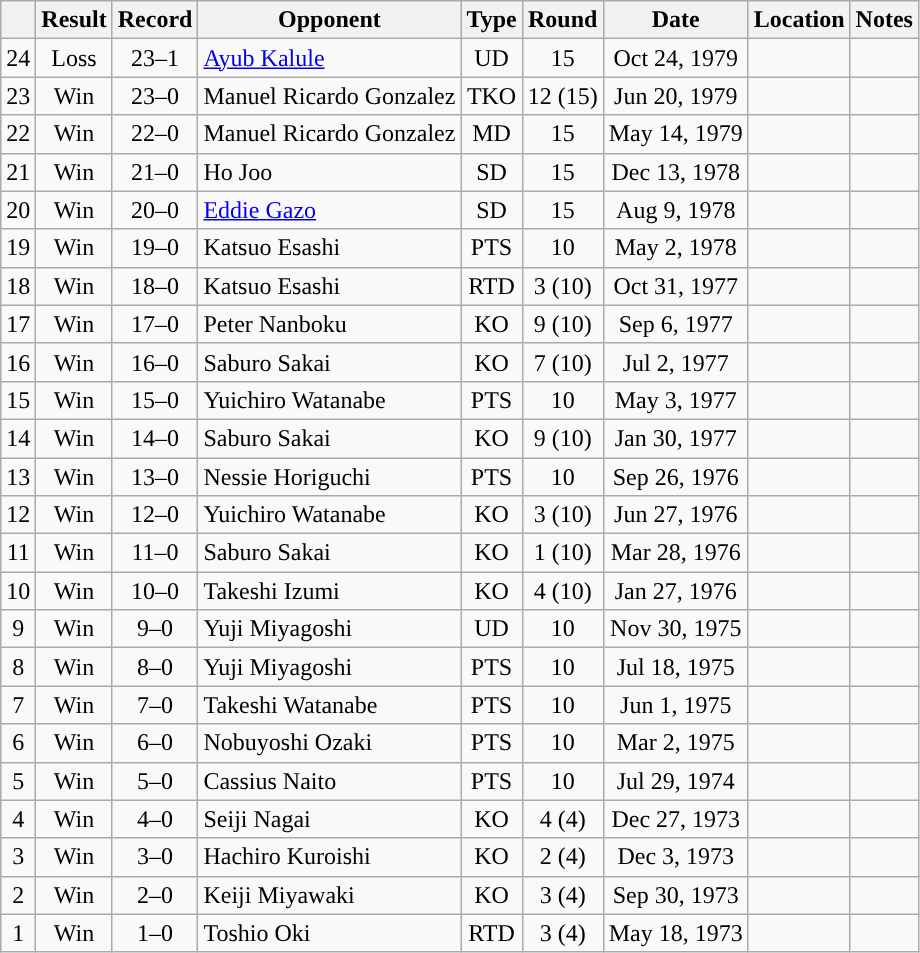<table class="wikitable" style="text-align:center">
<tr>
<th></th>
<th>Result</th>
<th>Record</th>
<th>Opponent</th>
<th>Type</th>
<th>Round</th>
<th>Date</th>
<th>Location</th>
<th>Notes</th>
</tr>
<tr>
<td>24</td>
<td>Loss</td>
<td>23–1</td>
<td align=left><a href='#'>Ayub Kalule</a></td>
<td>UD</td>
<td>15</td>
<td>Oct 24, 1979</td>
<td align=left></td>
<td align=left></td>
</tr>
<tr>
<td>23</td>
<td>Win</td>
<td>23–0</td>
<td align=left>Manuel Ricardo Gonzalez</td>
<td>TKO</td>
<td>12 (15)</td>
<td>Jun 20, 1979</td>
<td align=left></td>
<td align=left></td>
</tr>
<tr>
<td>22</td>
<td>Win</td>
<td>22–0</td>
<td align=left>Manuel Ricardo Gonzalez</td>
<td>MD</td>
<td>15</td>
<td>May 14, 1979</td>
<td align=left></td>
<td align=left></td>
</tr>
<tr>
<td>21</td>
<td>Win</td>
<td>21–0</td>
<td align=left>Ho Joo</td>
<td>SD</td>
<td>15</td>
<td>Dec 13, 1978</td>
<td align=left></td>
<td align=left></td>
</tr>
<tr>
<td>20</td>
<td>Win</td>
<td>20–0</td>
<td align=left><a href='#'>Eddie Gazo</a></td>
<td>SD</td>
<td>15</td>
<td>Aug 9, 1978</td>
<td align=left></td>
<td align=left></td>
</tr>
<tr>
<td>19</td>
<td>Win</td>
<td>19–0</td>
<td align=left>Katsuo Esashi</td>
<td>PTS</td>
<td>10</td>
<td>May 2, 1978</td>
<td align=left></td>
<td align=left></td>
</tr>
<tr>
<td>18</td>
<td>Win</td>
<td>18–0</td>
<td align=left>Katsuo Esashi</td>
<td>RTD</td>
<td>3 (10)</td>
<td>Oct 31, 1977</td>
<td align=left></td>
<td align=left></td>
</tr>
<tr>
<td>17</td>
<td>Win</td>
<td>17–0</td>
<td align=left>Peter Nanboku</td>
<td>KO</td>
<td>9 (10)</td>
<td>Sep 6, 1977</td>
<td align=left></td>
<td align=left></td>
</tr>
<tr>
<td>16</td>
<td>Win</td>
<td>16–0</td>
<td align=left>Saburo Sakai</td>
<td>KO</td>
<td>7 (10)</td>
<td>Jul 2, 1977</td>
<td align=left></td>
<td align=left></td>
</tr>
<tr>
<td>15</td>
<td>Win</td>
<td>15–0</td>
<td align=left>Yuichiro Watanabe</td>
<td>PTS</td>
<td>10</td>
<td>May 3, 1977</td>
<td align=left></td>
<td align=left></td>
</tr>
<tr>
<td>14</td>
<td>Win</td>
<td>14–0</td>
<td align=left>Saburo Sakai</td>
<td>KO</td>
<td>9 (10)</td>
<td>Jan 30, 1977</td>
<td align=left></td>
<td align=left></td>
</tr>
<tr>
<td>13</td>
<td>Win</td>
<td>13–0</td>
<td align=left>Nessie Horiguchi</td>
<td>PTS</td>
<td>10</td>
<td>Sep 26, 1976</td>
<td align=left></td>
<td align=left></td>
</tr>
<tr>
<td>12</td>
<td>Win</td>
<td>12–0</td>
<td align=left>Yuichiro Watanabe</td>
<td>KO</td>
<td>3 (10)</td>
<td>Jun 27, 1976</td>
<td align=left></td>
<td align=left></td>
</tr>
<tr>
<td>11</td>
<td>Win</td>
<td>11–0</td>
<td align=left>Saburo Sakai</td>
<td>KO</td>
<td>1 (10)</td>
<td>Mar 28, 1976</td>
<td align=left></td>
<td align=left></td>
</tr>
<tr>
<td>10</td>
<td>Win</td>
<td>10–0</td>
<td align=left>Takeshi Izumi</td>
<td>KO</td>
<td>4 (10)</td>
<td>Jan 27, 1976</td>
<td align=left></td>
<td align=left></td>
</tr>
<tr>
<td>9</td>
<td>Win</td>
<td>9–0</td>
<td align=left>Yuji Miyagoshi</td>
<td>UD</td>
<td>10</td>
<td>Nov 30, 1975</td>
<td align=left></td>
<td align=left></td>
</tr>
<tr>
<td>8</td>
<td>Win</td>
<td>8–0</td>
<td align=left>Yuji Miyagoshi</td>
<td>PTS</td>
<td>10</td>
<td>Jul 18, 1975</td>
<td align=left></td>
<td align=left></td>
</tr>
<tr>
<td>7</td>
<td>Win</td>
<td>7–0</td>
<td align=left>Takeshi Watanabe</td>
<td>PTS</td>
<td>10</td>
<td>Jun 1, 1975</td>
<td align=left></td>
<td align=left></td>
</tr>
<tr>
<td>6</td>
<td>Win</td>
<td>6–0</td>
<td align=left>Nobuyoshi Ozaki</td>
<td>PTS</td>
<td>10</td>
<td>Mar 2, 1975</td>
<td align=left></td>
<td align=left></td>
</tr>
<tr>
<td>5</td>
<td>Win</td>
<td>5–0</td>
<td align=left>Cassius Naito</td>
<td>PTS</td>
<td>10</td>
<td>Jul 29, 1974</td>
<td align=left></td>
<td align=left></td>
</tr>
<tr>
<td>4</td>
<td>Win</td>
<td>4–0</td>
<td align=left>Seiji Nagai</td>
<td>KO</td>
<td>4 (4)</td>
<td>Dec 27, 1973</td>
<td align=left></td>
<td align=left></td>
</tr>
<tr>
<td>3</td>
<td>Win</td>
<td>3–0</td>
<td align=left>Hachiro Kuroishi</td>
<td>KO</td>
<td>2 (4)</td>
<td>Dec 3, 1973</td>
<td align=left></td>
<td align=left></td>
</tr>
<tr>
<td>2</td>
<td>Win</td>
<td>2–0</td>
<td align=left>Keiji Miyawaki</td>
<td>KO</td>
<td>3 (4)</td>
<td>Sep 30, 1973</td>
<td align=left></td>
<td align=left></td>
</tr>
<tr>
<td>1</td>
<td>Win</td>
<td>1–0</td>
<td align=left>Toshio Oki</td>
<td>RTD</td>
<td>3 (4)</td>
<td>May 18, 1973</td>
<td align=left></td>
<td align=left></td>
</tr>
</table>
